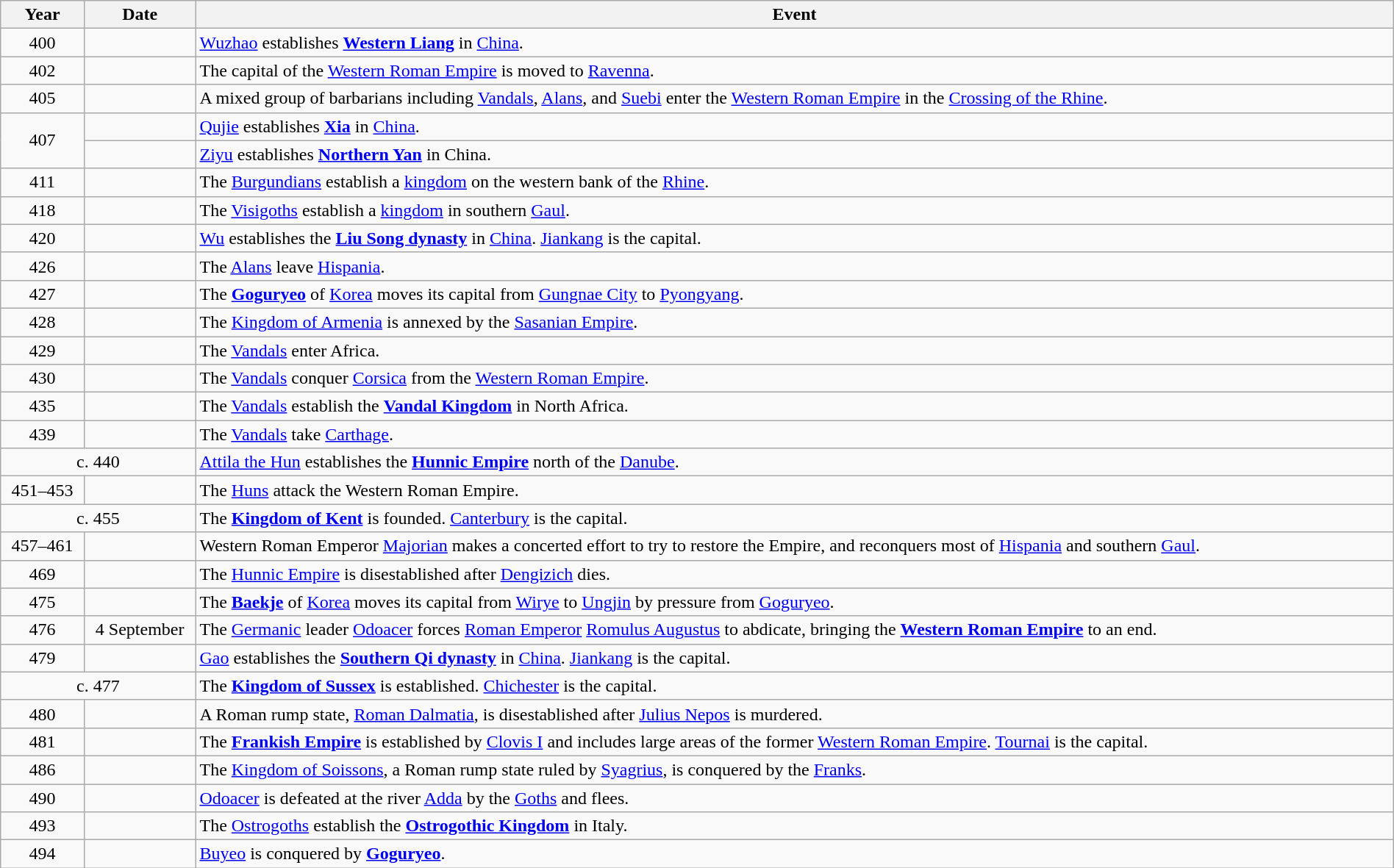<table class=wikitable style="width:100%;">
<tr>
<th style="width:6%">Year</th>
<th style="width:8%">Date</th>
<th style="width:86%">Event</th>
</tr>
<tr>
<td align=center>400</td>
<td align=center></td>
<td><a href='#'>Wuzhao</a> establishes <strong><a href='#'>Western Liang</a></strong> in <a href='#'>China</a>.</td>
</tr>
<tr>
<td align=center>402</td>
<td align=center></td>
<td>The capital of the <a href='#'>Western Roman Empire</a> is moved to <a href='#'>Ravenna</a>.</td>
</tr>
<tr>
<td align=center>405</td>
<td align=center></td>
<td>A mixed group of barbarians including <a href='#'>Vandals</a>, <a href='#'>Alans</a>, and <a href='#'>Suebi</a> enter the <a href='#'>Western Roman Empire</a> in the <a href='#'>Crossing of the Rhine</a>.</td>
</tr>
<tr>
<td rowspan=2 align=center>407</td>
<td align=center></td>
<td><a href='#'>Qujie</a> establishes <strong><a href='#'>Xia</a></strong> in <a href='#'>China</a>.</td>
</tr>
<tr>
<td></td>
<td><a href='#'>Ziyu</a> establishes <strong><a href='#'>Northern Yan</a></strong> in China.</td>
</tr>
<tr>
<td align=center>411</td>
<td align=center></td>
<td>The <a href='#'>Burgundians</a> establish a <a href='#'>kingdom</a> on the western bank of the <a href='#'>Rhine</a>.</td>
</tr>
<tr>
<td align=center>418</td>
<td align=center></td>
<td>The <a href='#'>Visigoths</a> establish a <a href='#'>kingdom</a> in southern <a href='#'>Gaul</a>.</td>
</tr>
<tr>
<td align=center>420</td>
<td align=center></td>
<td><a href='#'>Wu</a> establishes the <strong><a href='#'>Liu Song dynasty</a></strong> in <a href='#'>China</a>. <a href='#'>Jiankang</a> is the capital.</td>
</tr>
<tr>
<td align=center>426</td>
<td align=center></td>
<td>The <a href='#'>Alans</a> leave <a href='#'>Hispania</a>.</td>
</tr>
<tr>
<td align=center>427</td>
<td align=center></td>
<td>The <strong><a href='#'>Goguryeo</a></strong> of <a href='#'>Korea</a> moves its capital from <a href='#'>Gungnae City</a> to <a href='#'>Pyongyang</a>.</td>
</tr>
<tr>
<td align=center>428</td>
<td align=center></td>
<td>The <a href='#'>Kingdom of Armenia</a> is annexed by the <a href='#'>Sasanian Empire</a>.</td>
</tr>
<tr>
<td align=center>429</td>
<td align=center></td>
<td>The <a href='#'>Vandals</a> enter Africa.</td>
</tr>
<tr>
<td align=center>430</td>
<td align=center></td>
<td>The <a href='#'>Vandals</a> conquer <a href='#'>Corsica</a> from the <a href='#'>Western Roman Empire</a>.</td>
</tr>
<tr>
<td align=center>435</td>
<td align=center></td>
<td>The <a href='#'>Vandals</a> establish the <strong><a href='#'>Vandal Kingdom</a></strong> in North Africa.</td>
</tr>
<tr>
<td align=center>439</td>
<td align=center></td>
<td>The <a href='#'>Vandals</a> take <a href='#'>Carthage</a>.</td>
</tr>
<tr>
<td colspan=2 align=center>c. 440</td>
<td><a href='#'>Attila the Hun</a> establishes the <strong><a href='#'>Hunnic Empire</a></strong> north of the <a href='#'>Danube</a>.</td>
</tr>
<tr>
<td align=center>451–453</td>
<td align=center></td>
<td>The <a href='#'>Huns</a> attack the Western Roman Empire.</td>
</tr>
<tr>
<td colspan=2 align=center>c. 455</td>
<td>The <strong><a href='#'>Kingdom of Kent</a></strong> is founded. <a href='#'>Canterbury</a> is the capital.</td>
</tr>
<tr>
<td align=center>457–461</td>
<td align=center></td>
<td>Western Roman Emperor <a href='#'>Majorian</a> makes a concerted effort to try to restore the Empire, and reconquers most of <a href='#'>Hispania</a> and southern <a href='#'>Gaul</a>.</td>
</tr>
<tr>
<td align=center>469</td>
<td align=center></td>
<td>The <a href='#'>Hunnic Empire</a> is disestablished after <a href='#'>Dengizich</a> dies.</td>
</tr>
<tr>
<td align=center>475</td>
<td align=center></td>
<td>The <strong><a href='#'>Baekje</a></strong> of <a href='#'>Korea</a> moves its capital from <a href='#'>Wirye</a> to <a href='#'>Ungjin</a> by pressure from <a href='#'>Goguryeo</a>.</td>
</tr>
<tr>
<td align=center>476</td>
<td align=center>4 September</td>
<td>The <a href='#'>Germanic</a> leader <a href='#'>Odoacer</a> forces <a href='#'>Roman Emperor</a> <a href='#'>Romulus Augustus</a> to abdicate, bringing the <strong><a href='#'>Western Roman Empire</a></strong> to an end.</td>
</tr>
<tr>
<td align=center>479</td>
<td align=center></td>
<td><a href='#'>Gao</a> establishes the <strong><a href='#'>Southern Qi dynasty</a></strong> in <a href='#'>China</a>. <a href='#'>Jiankang</a> is the capital.</td>
</tr>
<tr>
<td colspan=2 align=center>c. 477</td>
<td>The <strong><a href='#'>Kingdom of Sussex</a></strong> is established. <a href='#'>Chichester</a> is the capital.</td>
</tr>
<tr>
<td align=center>480</td>
<td align=center></td>
<td>A Roman rump state, <a href='#'>Roman Dalmatia</a>, is disestablished after <a href='#'>Julius Nepos</a> is murdered.</td>
</tr>
<tr>
<td align=center>481</td>
<td align=center></td>
<td>The <strong><a href='#'>Frankish Empire</a></strong> is established by <a href='#'>Clovis I</a> and includes large areas of the former <a href='#'>Western Roman Empire</a>. <a href='#'>Tournai</a> is the capital.</td>
</tr>
<tr>
<td align=center>486</td>
<td align=center></td>
<td>The <a href='#'>Kingdom of Soissons</a>, a Roman rump state ruled by <a href='#'>Syagrius</a>, is conquered by the <a href='#'>Franks</a>.</td>
</tr>
<tr>
<td align=center>490</td>
<td align=center></td>
<td><a href='#'>Odoacer</a> is defeated at the river <a href='#'>Adda</a> by the <a href='#'>Goths</a> and flees.</td>
</tr>
<tr>
<td align=center>493</td>
<td align=center></td>
<td>The <a href='#'>Ostrogoths</a> establish the <strong><a href='#'>Ostrogothic Kingdom</a></strong> in Italy.</td>
</tr>
<tr>
<td align=center>494</td>
<td align=center></td>
<td><a href='#'>Buyeo</a> is conquered by <strong><a href='#'>Goguryeo</a></strong>.</td>
</tr>
</table>
